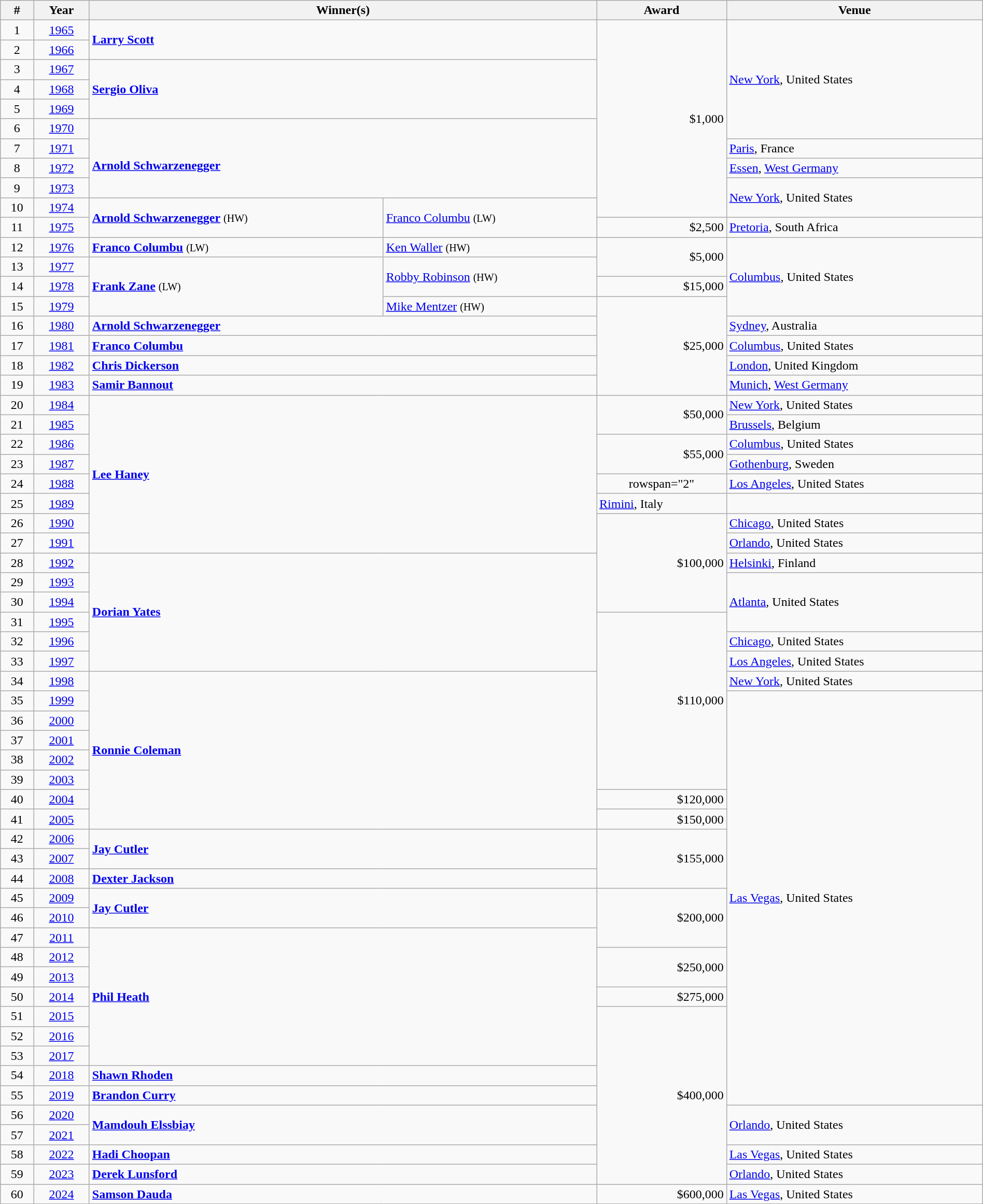<table class="wikitable sortable" style="text-align: center;width: 100%;">
<tr>
<th>#</th>
<th>Year</th>
<th colspan="2">Winner(s)</th>
<th>Award</th>
<th>Venue</th>
</tr>
<tr>
<td>1</td>
<td><a href='#'>1965</a></td>
<td align="left" colspan="2" rowspan="2"> <strong><a href='#'>Larry Scott</a></strong></td>
<td align="right" rowspan="10">$1,000</td>
<td align="left" rowspan="6"> <a href='#'>New York</a>, United States</td>
</tr>
<tr>
<td>2</td>
<td><a href='#'>1966</a></td>
</tr>
<tr>
<td>3</td>
<td><a href='#'>1967</a></td>
<td align="left" rowspan="3" colspan="2"> <strong><a href='#'>Sergio Oliva</a></strong></td>
</tr>
<tr>
<td>4</td>
<td><a href='#'>1968</a></td>
</tr>
<tr>
<td>5</td>
<td><a href='#'>1969</a></td>
</tr>
<tr>
<td>6</td>
<td><a href='#'>1970</a></td>
<td align="left" rowspan="4" colspan="2"><br> <strong><a href='#'>Arnold Schwarzenegger</a></strong></td>
</tr>
<tr>
<td>7</td>
<td><a href='#'>1971</a></td>
<td align="left"> <a href='#'>Paris</a>, France</td>
</tr>
<tr>
<td>8</td>
<td><a href='#'>1972</a></td>
<td align="left"> <a href='#'>Essen</a>, <a href='#'>West Germany</a></td>
</tr>
<tr>
<td>9</td>
<td><a href='#'>1973</a></td>
<td align="left" rowspan="2"> <a href='#'>New York</a>, United States</td>
</tr>
<tr>
<td>10</td>
<td><a href='#'>1974</a></td>
<td style="border-top:none;" align="left" rowspan="2"> <strong><a href='#'>Arnold Schwarzenegger</a></strong> <small>(HW)</small></td>
<td align="left" rowspan="2"> <a href='#'>Franco Columbu</a> <small>(LW)</small></td>
</tr>
<tr>
<td>11</td>
<td><a href='#'>1975</a></td>
<td align="right">$2,500</td>
<td align="left"> <a href='#'>Pretoria</a>, South Africa</td>
</tr>
<tr>
<td>12</td>
<td><a href='#'>1976</a></td>
<td style="border-bottom:none;" align="left"> <strong><a href='#'>Franco Columbu</a></strong> <small>(LW)</small></td>
<td align="left"> <a href='#'>Ken Waller</a> <small>(HW)</small></td>
<td align="right" rowspan="2">$5,000</td>
<td align="left" rowspan="4"> <a href='#'>Columbus</a>, United States</td>
</tr>
<tr>
<td>13</td>
<td><a href='#'>1977</a></td>
<td style="border-bottom:none;" align="left" rowspan="3"> <strong><a href='#'>Frank Zane</a></strong> <small>(LW)</small></td>
<td align="left" rowspan="2"> <a href='#'>Robby Robinson</a> <small>(HW)</small></td>
</tr>
<tr>
<td>14</td>
<td><a href='#'>1978</a></td>
<td align="right">$15,000</td>
</tr>
<tr>
<td>15</td>
<td><a href='#'>1979</a></td>
<td align="left"> <a href='#'>Mike Mentzer</a> <small>(HW)</small></td>
<td align="right" rowspan="5">$25,000</td>
</tr>
<tr>
<td>16</td>
<td><a href='#'>1980</a></td>
<td align="left" colspan="2"> <strong><a href='#'>Arnold Schwarzenegger</a></strong></td>
<td align="left"> <a href='#'>Sydney</a>, Australia</td>
</tr>
<tr>
<td>17</td>
<td><a href='#'>1981</a></td>
<td align="left" colspan="2"> <strong><a href='#'>Franco Columbu</a></strong></td>
<td align="left"> <a href='#'>Columbus</a>, United States</td>
</tr>
<tr>
<td>18</td>
<td><a href='#'>1982</a></td>
<td align="left" colspan="2"> <strong><a href='#'>Chris Dickerson</a></strong></td>
<td align="left"> <a href='#'>London</a>, United Kingdom</td>
</tr>
<tr>
<td>19</td>
<td><a href='#'>1983</a></td>
<td align="left" colspan="2"> <strong><a href='#'>Samir Bannout</a></strong></td>
<td align="left"> <a href='#'>Munich</a>, <a href='#'>West Germany</a></td>
</tr>
<tr>
<td>20</td>
<td><a href='#'>1984</a></td>
<td align="left" colspan="2" rowspan="8"> <strong><a href='#'>Lee Haney</a></strong></td>
<td align="right" rowspan="2">$50,000</td>
<td align="left"> <a href='#'>New York</a>, United States</td>
</tr>
<tr>
<td>21</td>
<td><a href='#'>1985</a></td>
<td align="left"> <a href='#'>Brussels</a>, Belgium</td>
</tr>
<tr>
<td>22</td>
<td><a href='#'>1986</a></td>
<td align="right" rowspan="2">$55,000</td>
<td align="left"> <a href='#'>Columbus</a>, United States</td>
</tr>
<tr>
<td>23</td>
<td><a href='#'>1987</a></td>
<td align="left"> <a href='#'>Gothenburg</a>, Sweden</td>
</tr>
<tr>
<td>24</td>
<td><a href='#'>1988</a></td>
<td>rowspan="2" </td>
<td align="left"> <a href='#'>Los Angeles</a>, United States</td>
</tr>
<tr>
<td>25</td>
<td><a href='#'>1989</a></td>
<td align="left"> <a href='#'>Rimini</a>, Italy</td>
</tr>
<tr>
<td>26</td>
<td><a href='#'>1990</a></td>
<td align="right" rowspan="5">$100,000</td>
<td align="left"> <a href='#'>Chicago</a>, United States</td>
</tr>
<tr>
<td>27</td>
<td><a href='#'>1991</a></td>
<td align="left"> <a href='#'>Orlando</a>, United States</td>
</tr>
<tr>
<td>28</td>
<td><a href='#'>1992</a></td>
<td align="left" colspan="2" rowspan="6"> <strong><a href='#'>Dorian Yates</a></strong></td>
<td align="left"> <a href='#'>Helsinki</a>, Finland</td>
</tr>
<tr>
<td>29</td>
<td><a href='#'>1993</a></td>
<td align="left" rowspan="3"> <a href='#'>Atlanta</a>, United States</td>
</tr>
<tr>
<td>30</td>
<td><a href='#'>1994</a></td>
</tr>
<tr>
<td>31</td>
<td><a href='#'>1995</a></td>
<td align="right" rowspan="9">$110,000</td>
</tr>
<tr>
<td>32</td>
<td><a href='#'>1996</a></td>
<td align="left"> <a href='#'>Chicago</a>, United States</td>
</tr>
<tr>
<td>33</td>
<td><a href='#'>1997</a></td>
<td align="left"> <a href='#'>Los Angeles</a>, United States</td>
</tr>
<tr>
<td>34</td>
<td><a href='#'>1998</a></td>
<td align="left" colspan="2" rowspan="8"> <strong><a href='#'>Ronnie Coleman</a></strong></td>
<td align="left"> <a href='#'>New York</a>, United States</td>
</tr>
<tr>
<td>35</td>
<td><a href='#'>1999</a></td>
<td rowspan="21" align="left"> <a href='#'>Las Vegas</a>, United States</td>
</tr>
<tr>
<td>36</td>
<td><a href='#'>2000</a></td>
</tr>
<tr>
<td>37</td>
<td><a href='#'>2001</a></td>
</tr>
<tr>
<td>38</td>
<td><a href='#'>2002</a></td>
</tr>
<tr>
<td>39</td>
<td><a href='#'>2003</a></td>
</tr>
<tr>
<td>40</td>
<td><a href='#'>2004</a></td>
<td align="right">$120,000</td>
</tr>
<tr>
<td>41</td>
<td><a href='#'>2005</a></td>
<td align="right">$150,000</td>
</tr>
<tr>
<td>42</td>
<td><a href='#'>2006</a></td>
<td align="left" colspan="2" rowspan="2"> <strong><a href='#'>Jay Cutler</a></strong></td>
<td align="right" rowspan="3">$155,000</td>
</tr>
<tr>
<td>43</td>
<td><a href='#'>2007</a></td>
</tr>
<tr>
<td>44</td>
<td><a href='#'>2008</a></td>
<td align="left" colspan="2"> <strong><a href='#'>Dexter Jackson</a></strong></td>
</tr>
<tr>
<td>45</td>
<td><a href='#'>2009</a></td>
<td align="left" colspan="2" rowspan="2"> <strong><a href='#'>Jay Cutler</a></strong></td>
<td align="right" rowspan="3">$200,000</td>
</tr>
<tr>
<td>46</td>
<td><a href='#'>2010</a></td>
</tr>
<tr>
<td>47</td>
<td><a href='#'>2011</a></td>
<td align="left" colspan="2" rowspan="7"> <strong><a href='#'>Phil Heath</a></strong></td>
</tr>
<tr>
<td>48</td>
<td><a href='#'>2012</a></td>
<td align="right" rowspan="2">$250,000</td>
</tr>
<tr>
<td>49</td>
<td><a href='#'>2013</a></td>
</tr>
<tr>
<td>50</td>
<td><a href='#'>2014</a></td>
<td align="right" rowspan="1">$275,000</td>
</tr>
<tr>
<td>51</td>
<td><a href='#'>2015</a></td>
<td rowspan="9" align="right">$400,000</td>
</tr>
<tr>
<td>52</td>
<td><a href='#'>2016</a></td>
</tr>
<tr>
<td>53</td>
<td><a href='#'>2017</a></td>
</tr>
<tr>
<td>54</td>
<td><a href='#'>2018</a></td>
<td align="left" colspan="2">  <strong><a href='#'>Shawn Rhoden</a></strong></td>
</tr>
<tr>
<td>55</td>
<td><a href='#'>2019</a></td>
<td align="left" colspan="2"> <strong><a href='#'>Brandon Curry</a></strong></td>
</tr>
<tr>
<td>56</td>
<td><a href='#'>2020</a></td>
<td align="left" rowspan="2" colspan="2"> <strong><a href='#'>Mamdouh Elssbiay</a></strong></td>
<td align="left" rowspan="2"> <a href='#'>Orlando</a>, United States</td>
</tr>
<tr>
<td>57</td>
<td><a href='#'>2021</a></td>
</tr>
<tr>
<td>58</td>
<td><a href='#'>2022</a></td>
<td align="left" colspan="2"> <strong><a href='#'>Hadi Choopan</a></strong></td>
<td align="left"> <a href='#'>Las Vegas</a>, United States</td>
</tr>
<tr>
<td>59</td>
<td><a href='#'>2023</a></td>
<td align="left" colspan="2"> <strong><a href='#'>Derek Lunsford</a></strong></td>
<td align="left"> <a href='#'>Orlando</a>, United States</td>
</tr>
<tr>
<td>60</td>
<td><a href='#'>2024</a></td>
<td align="left" colspan="2"> <strong><a href='#'>Samson Dauda</a></strong></td>
<td rowspan="9" align="right">$600,000</td>
<td align="left"> <a href='#'>Las Vegas</a>, United States</td>
</tr>
</table>
